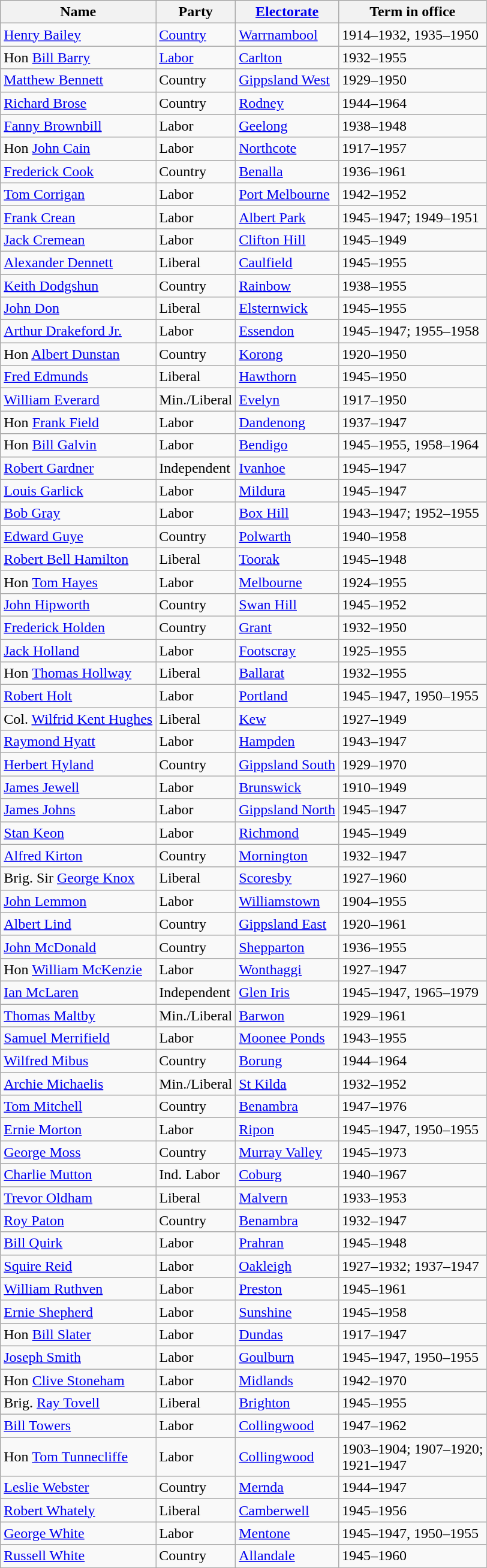<table class="wikitable sortable">
<tr>
<th><strong>Name</strong></th>
<th><strong>Party</strong></th>
<th><strong><a href='#'>Electorate</a></strong></th>
<th><strong>Term in office</strong></th>
</tr>
<tr>
<td><a href='#'>Henry Bailey</a></td>
<td><a href='#'>Country</a></td>
<td><a href='#'>Warrnambool</a></td>
<td>1914–1932, 1935–1950</td>
</tr>
<tr>
<td>Hon <a href='#'>Bill Barry</a></td>
<td><a href='#'>Labor</a></td>
<td><a href='#'>Carlton</a></td>
<td>1932–1955</td>
</tr>
<tr>
<td><a href='#'>Matthew Bennett</a></td>
<td>Country</td>
<td><a href='#'>Gippsland West</a></td>
<td>1929–1950</td>
</tr>
<tr>
<td><a href='#'>Richard Brose</a></td>
<td>Country</td>
<td><a href='#'>Rodney</a></td>
<td>1944–1964</td>
</tr>
<tr>
<td><a href='#'>Fanny Brownbill</a></td>
<td>Labor</td>
<td><a href='#'>Geelong</a></td>
<td>1938–1948</td>
</tr>
<tr>
<td>Hon <a href='#'>John Cain</a></td>
<td>Labor</td>
<td><a href='#'>Northcote</a></td>
<td>1917–1957</td>
</tr>
<tr>
<td><a href='#'>Frederick Cook</a></td>
<td>Country</td>
<td><a href='#'>Benalla</a></td>
<td>1936–1961</td>
</tr>
<tr>
<td><a href='#'>Tom Corrigan</a></td>
<td>Labor</td>
<td><a href='#'>Port Melbourne</a></td>
<td>1942–1952</td>
</tr>
<tr>
<td><a href='#'>Frank Crean</a></td>
<td>Labor</td>
<td><a href='#'>Albert Park</a></td>
<td>1945–1947; 1949–1951</td>
</tr>
<tr>
<td><a href='#'>Jack Cremean</a></td>
<td>Labor</td>
<td><a href='#'>Clifton Hill</a></td>
<td>1945–1949</td>
</tr>
<tr>
<td><a href='#'>Alexander Dennett</a></td>
<td>Liberal</td>
<td><a href='#'>Caulfield</a></td>
<td>1945–1955</td>
</tr>
<tr>
<td><a href='#'>Keith Dodgshun</a></td>
<td>Country</td>
<td><a href='#'>Rainbow</a></td>
<td>1938–1955</td>
</tr>
<tr>
<td><a href='#'>John Don</a></td>
<td>Liberal</td>
<td><a href='#'>Elsternwick</a></td>
<td>1945–1955</td>
</tr>
<tr>
<td><a href='#'>Arthur Drakeford Jr.</a></td>
<td>Labor</td>
<td><a href='#'>Essendon</a></td>
<td>1945–1947; 1955–1958</td>
</tr>
<tr>
<td>Hon <a href='#'>Albert Dunstan</a></td>
<td>Country</td>
<td><a href='#'>Korong</a></td>
<td>1920–1950</td>
</tr>
<tr>
<td><a href='#'>Fred Edmunds</a></td>
<td>Liberal</td>
<td><a href='#'>Hawthorn</a></td>
<td>1945–1950</td>
</tr>
<tr>
<td><a href='#'>William Everard</a></td>
<td>Min./Liberal</td>
<td><a href='#'>Evelyn</a></td>
<td>1917–1950</td>
</tr>
<tr>
<td>Hon <a href='#'>Frank Field</a></td>
<td>Labor</td>
<td><a href='#'>Dandenong</a></td>
<td>1937–1947</td>
</tr>
<tr>
<td>Hon <a href='#'>Bill Galvin</a></td>
<td>Labor</td>
<td><a href='#'>Bendigo</a></td>
<td>1945–1955, 1958–1964</td>
</tr>
<tr>
<td><a href='#'>Robert Gardner</a></td>
<td>Independent</td>
<td><a href='#'>Ivanhoe</a></td>
<td>1945–1947</td>
</tr>
<tr>
<td><a href='#'>Louis Garlick</a></td>
<td>Labor</td>
<td><a href='#'>Mildura</a></td>
<td>1945–1947</td>
</tr>
<tr>
<td><a href='#'>Bob Gray</a></td>
<td>Labor</td>
<td><a href='#'>Box Hill</a></td>
<td>1943–1947; 1952–1955</td>
</tr>
<tr>
<td><a href='#'>Edward Guye</a></td>
<td>Country</td>
<td><a href='#'>Polwarth</a></td>
<td>1940–1958</td>
</tr>
<tr>
<td><a href='#'>Robert Bell Hamilton</a></td>
<td>Liberal</td>
<td><a href='#'>Toorak</a></td>
<td>1945–1948</td>
</tr>
<tr>
<td>Hon <a href='#'>Tom Hayes</a></td>
<td>Labor</td>
<td><a href='#'>Melbourne</a></td>
<td>1924–1955</td>
</tr>
<tr>
<td><a href='#'>John Hipworth</a></td>
<td>Country</td>
<td><a href='#'>Swan Hill</a></td>
<td>1945–1952</td>
</tr>
<tr>
<td><a href='#'>Frederick Holden</a></td>
<td>Country</td>
<td><a href='#'>Grant</a></td>
<td>1932–1950</td>
</tr>
<tr>
<td><a href='#'>Jack Holland</a></td>
<td>Labor</td>
<td><a href='#'>Footscray</a></td>
<td>1925–1955</td>
</tr>
<tr>
<td>Hon <a href='#'>Thomas Hollway</a></td>
<td>Liberal</td>
<td><a href='#'>Ballarat</a></td>
<td>1932–1955</td>
</tr>
<tr>
<td><a href='#'>Robert Holt</a></td>
<td>Labor</td>
<td><a href='#'>Portland</a></td>
<td>1945–1947, 1950–1955</td>
</tr>
<tr>
<td>Col. <a href='#'>Wilfrid Kent Hughes</a></td>
<td>Liberal</td>
<td><a href='#'>Kew</a></td>
<td>1927–1949</td>
</tr>
<tr>
<td><a href='#'>Raymond Hyatt</a></td>
<td>Labor</td>
<td><a href='#'>Hampden</a></td>
<td>1943–1947</td>
</tr>
<tr>
<td><a href='#'>Herbert Hyland</a></td>
<td>Country</td>
<td><a href='#'>Gippsland South</a></td>
<td>1929–1970</td>
</tr>
<tr>
<td><a href='#'>James Jewell</a></td>
<td>Labor</td>
<td><a href='#'>Brunswick</a></td>
<td>1910–1949</td>
</tr>
<tr>
<td><a href='#'>James Johns</a></td>
<td>Labor</td>
<td><a href='#'>Gippsland North</a></td>
<td>1945–1947</td>
</tr>
<tr>
<td><a href='#'>Stan Keon</a></td>
<td>Labor</td>
<td><a href='#'>Richmond</a></td>
<td>1945–1949</td>
</tr>
<tr>
<td><a href='#'>Alfred Kirton</a></td>
<td>Country</td>
<td><a href='#'>Mornington</a></td>
<td>1932–1947</td>
</tr>
<tr>
<td>Brig. Sir <a href='#'>George Knox</a></td>
<td>Liberal</td>
<td><a href='#'>Scoresby</a></td>
<td>1927–1960</td>
</tr>
<tr>
<td><a href='#'>John Lemmon</a></td>
<td>Labor</td>
<td><a href='#'>Williamstown</a></td>
<td>1904–1955</td>
</tr>
<tr>
<td><a href='#'>Albert Lind</a></td>
<td>Country</td>
<td><a href='#'>Gippsland East</a></td>
<td>1920–1961</td>
</tr>
<tr>
<td><a href='#'>John McDonald</a></td>
<td>Country</td>
<td><a href='#'>Shepparton</a></td>
<td>1936–1955</td>
</tr>
<tr>
<td>Hon <a href='#'>William McKenzie</a></td>
<td>Labor</td>
<td><a href='#'>Wonthaggi</a></td>
<td>1927–1947</td>
</tr>
<tr>
<td><a href='#'>Ian McLaren</a></td>
<td>Independent</td>
<td><a href='#'>Glen Iris</a></td>
<td>1945–1947, 1965–1979</td>
</tr>
<tr>
<td><a href='#'>Thomas Maltby</a></td>
<td>Min./Liberal</td>
<td><a href='#'>Barwon</a></td>
<td>1929–1961</td>
</tr>
<tr>
<td><a href='#'>Samuel Merrifield</a></td>
<td>Labor</td>
<td><a href='#'>Moonee Ponds</a></td>
<td>1943–1955</td>
</tr>
<tr>
<td><a href='#'>Wilfred Mibus</a></td>
<td>Country</td>
<td><a href='#'>Borung</a></td>
<td>1944–1964</td>
</tr>
<tr>
<td><a href='#'>Archie Michaelis</a></td>
<td>Min./Liberal</td>
<td><a href='#'>St Kilda</a></td>
<td>1932–1952</td>
</tr>
<tr>
<td><a href='#'>Tom Mitchell</a></td>
<td>Country</td>
<td><a href='#'>Benambra</a></td>
<td>1947–1976</td>
</tr>
<tr>
<td><a href='#'>Ernie Morton</a></td>
<td>Labor</td>
<td><a href='#'>Ripon</a></td>
<td>1945–1947, 1950–1955</td>
</tr>
<tr>
<td><a href='#'>George Moss</a></td>
<td>Country</td>
<td><a href='#'>Murray Valley</a></td>
<td>1945–1973</td>
</tr>
<tr>
<td><a href='#'>Charlie Mutton</a></td>
<td>Ind. Labor</td>
<td><a href='#'>Coburg</a></td>
<td>1940–1967</td>
</tr>
<tr>
<td><a href='#'>Trevor Oldham</a></td>
<td>Liberal</td>
<td><a href='#'>Malvern</a></td>
<td>1933–1953</td>
</tr>
<tr>
<td><a href='#'>Roy Paton</a></td>
<td>Country</td>
<td><a href='#'>Benambra</a></td>
<td>1932–1947</td>
</tr>
<tr>
<td><a href='#'>Bill Quirk</a></td>
<td>Labor</td>
<td><a href='#'>Prahran</a></td>
<td>1945–1948</td>
</tr>
<tr>
<td><a href='#'>Squire Reid</a></td>
<td>Labor</td>
<td><a href='#'>Oakleigh</a></td>
<td>1927–1932; 1937–1947</td>
</tr>
<tr>
<td><a href='#'>William Ruthven</a></td>
<td>Labor</td>
<td><a href='#'>Preston</a></td>
<td>1945–1961</td>
</tr>
<tr>
<td><a href='#'>Ernie Shepherd</a></td>
<td>Labor</td>
<td><a href='#'>Sunshine</a></td>
<td>1945–1958</td>
</tr>
<tr>
<td>Hon <a href='#'>Bill Slater</a></td>
<td>Labor</td>
<td><a href='#'>Dundas</a></td>
<td>1917–1947</td>
</tr>
<tr>
<td><a href='#'>Joseph Smith</a></td>
<td>Labor</td>
<td><a href='#'>Goulburn</a></td>
<td>1945–1947, 1950–1955</td>
</tr>
<tr>
<td>Hon <a href='#'>Clive Stoneham</a></td>
<td>Labor</td>
<td><a href='#'>Midlands</a></td>
<td>1942–1970</td>
</tr>
<tr>
<td>Brig. <a href='#'>Ray Tovell</a></td>
<td>Liberal</td>
<td><a href='#'>Brighton</a></td>
<td>1945–1955</td>
</tr>
<tr>
<td><a href='#'>Bill Towers</a></td>
<td>Labor</td>
<td><a href='#'>Collingwood</a></td>
<td>1947–1962</td>
</tr>
<tr>
<td>Hon <a href='#'>Tom Tunnecliffe</a></td>
<td>Labor</td>
<td><a href='#'>Collingwood</a></td>
<td>1903–1904; 1907–1920;<br>1921–1947</td>
</tr>
<tr>
<td><a href='#'>Leslie Webster</a></td>
<td>Country</td>
<td><a href='#'>Mernda</a></td>
<td>1944–1947</td>
</tr>
<tr>
<td><a href='#'>Robert Whately</a></td>
<td>Liberal</td>
<td><a href='#'>Camberwell</a></td>
<td>1945–1956</td>
</tr>
<tr>
<td><a href='#'>George White</a></td>
<td>Labor</td>
<td><a href='#'>Mentone</a></td>
<td>1945–1947, 1950–1955</td>
</tr>
<tr>
<td><a href='#'>Russell White</a></td>
<td>Country</td>
<td><a href='#'>Allandale</a></td>
<td>1945–1960</td>
</tr>
</table>
